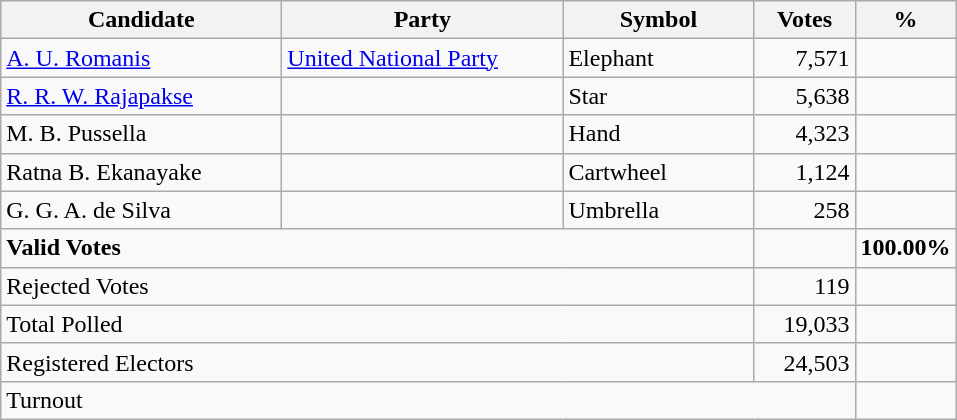<table class="wikitable" border="1" style="text-align:right;">
<tr>
<th align=left width="180">Candidate</th>
<th align=left width="180">Party</th>
<th align=left width="120">Symbol</th>
<th align=left width="60">Votes</th>
<th align=left width="60">%</th>
</tr>
<tr>
<td align=left><a href='#'>A. U. Romanis</a></td>
<td align=left><a href='#'>United National Party</a></td>
<td align=left>Elephant</td>
<td>7,571</td>
<td></td>
</tr>
<tr>
<td align=left><a href='#'>R. R. W. Rajapakse</a></td>
<td align=left></td>
<td align=left>Star</td>
<td>5,638</td>
<td></td>
</tr>
<tr>
<td align=left>M. B. Pussella</td>
<td align=left></td>
<td align=left>Hand</td>
<td>4,323</td>
<td></td>
</tr>
<tr>
<td align=left>Ratna B. Ekanayake</td>
<td align=left></td>
<td align=left>Cartwheel</td>
<td>1,124</td>
<td></td>
</tr>
<tr>
<td align=left>G. G. A. de Silva</td>
<td align=left></td>
<td align=left>Umbrella</td>
<td>258</td>
<td></td>
</tr>
<tr>
<td align=left colspan=3><strong>Valid Votes</strong></td>
<td><strong> </strong></td>
<td><strong>100.00%</strong></td>
</tr>
<tr>
<td align=left colspan=3>Rejected Votes</td>
<td>119</td>
<td></td>
</tr>
<tr>
<td align=left colspan=3>Total Polled</td>
<td>19,033</td>
<td></td>
</tr>
<tr>
<td align=left colspan=3>Registered Electors</td>
<td>24,503</td>
<td></td>
</tr>
<tr>
<td align=left colspan=4>Turnout</td>
<td></td>
</tr>
</table>
